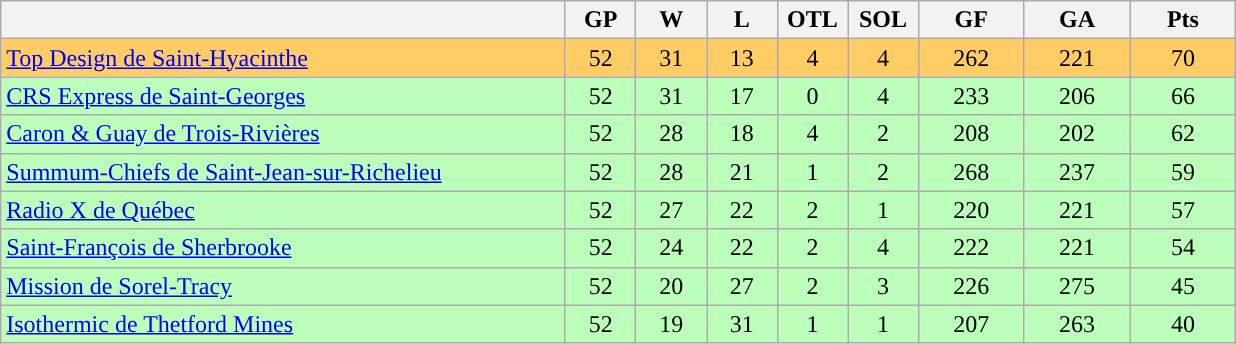<table class="wikitable">
<tr>
<th width="40%" bgcolor="#e0e0e0"></th>
<th width="5%" bgcolor="#e0e0e0">GP</th>
<th width="5%" bgcolor="#e0e0e0">W</th>
<th width="5%" bgcolor="#e0e0e0">L</th>
<th width="5%" bgcolor="#e0e0e0">OTL</th>
<th width="5%" bgcolor="#e0e0e0">SOL</th>
<th width="7.5%" bgcolor="#e0e0e0">GF</th>
<th width="7.5%" bgcolor="#e0e0e0">GA</th>
<th width="7.5%" bgcolor="#e0e0e0">Pts</th>
</tr>
<tr align="center" bgcolor="#FFCC66">
<td align="left"><a href='#'>Top Design de Saint-Hyacinthe</a></td>
<td>52</td>
<td>31</td>
<td>13</td>
<td>4</td>
<td>4</td>
<td>262</td>
<td>221</td>
<td>70</td>
</tr>
<tr align="center" bgcolor="#bbffbb">
<td align="left"><a href='#'>CRS Express de Saint-Georges</a></td>
<td>52</td>
<td>31</td>
<td>17</td>
<td>0</td>
<td>4</td>
<td>233</td>
<td>206</td>
<td>66</td>
</tr>
<tr align="center" bgcolor="#bbffbb">
<td align="left"><a href='#'>Caron & Guay de Trois-Rivières</a></td>
<td>52</td>
<td>28</td>
<td>18</td>
<td>4</td>
<td>2</td>
<td>208</td>
<td>202</td>
<td>62</td>
</tr>
<tr align="center" bgcolor="#bbffbb">
<td align="left"><a href='#'>Summum-Chiefs de Saint-Jean-sur-Richelieu</a></td>
<td>52</td>
<td>28</td>
<td>21</td>
<td>1</td>
<td>2</td>
<td>268</td>
<td>237</td>
<td>59</td>
</tr>
<tr align="center" bgcolor="#bbffbb">
<td align="left"><a href='#'>Radio X de Québec</a></td>
<td>52</td>
<td>27</td>
<td>22</td>
<td>2</td>
<td>1</td>
<td>220</td>
<td>221</td>
<td>57</td>
</tr>
<tr align="center" bgcolor="#bbffbb">
<td align="left"><a href='#'>Saint-François de Sherbrooke</a></td>
<td>52</td>
<td>24</td>
<td>22</td>
<td>2</td>
<td>4</td>
<td>222</td>
<td>221</td>
<td>54</td>
</tr>
<tr align="center" bgcolor="#bbffbb">
<td align="left"><a href='#'>Mission de Sorel-Tracy</a></td>
<td>52</td>
<td>20</td>
<td>27</td>
<td>2</td>
<td>3</td>
<td>226</td>
<td>275</td>
<td>45</td>
</tr>
<tr align="center" bgcolor="#bbffbb">
<td align="left"><a href='#'>Isothermic de Thetford Mines</a></td>
<td>52</td>
<td>19</td>
<td>31</td>
<td>1</td>
<td>1</td>
<td>207</td>
<td>263</td>
<td>40</td>
</tr>
</table>
